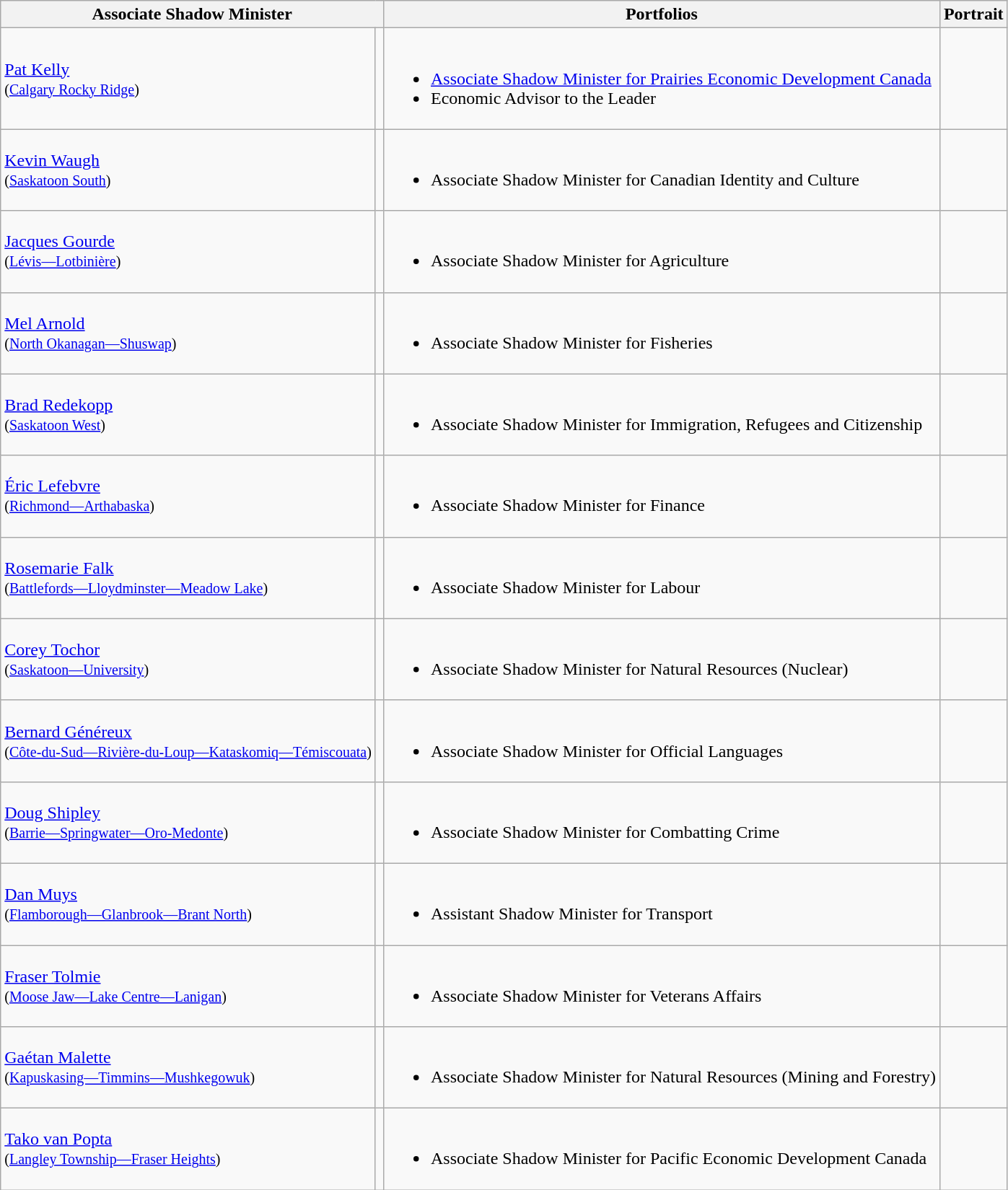<table class="wikitable sortable">
<tr>
<th colspan=2>Associate Shadow Minister</th>
<th>Portfolios</th>
<th>Portrait</th>
</tr>
<tr>
<td><a href='#'>Pat Kelly</a> <br><small>(<a href='#'>Calgary Rocky Ridge</a>)</small></td>
<td></td>
<td><br><ul><li><a href='#'>Associate Shadow Minister for Prairies Economic Development Canada</a></li><li>Economic Advisor to the Leader</li></ul></td>
<td></td>
</tr>
<tr>
<td><a href='#'>Kevin Waugh</a> <br><small>(<a href='#'>Saskatoon South</a>)</small></td>
<td></td>
<td><br><ul><li>Associate Shadow Minister for Canadian Identity and Culture</li></ul></td>
<td></td>
</tr>
<tr>
<td><a href='#'>Jacques Gourde</a> <br><small>(<a href='#'>Lévis—Lotbinière</a>)</small></td>
<td></td>
<td><br><ul><li>Associate Shadow Minister for Agriculture</li></ul></td>
<td></td>
</tr>
<tr>
<td><a href='#'>Mel Arnold</a> <br><small>(<a href='#'>North Okanagan—Shuswap</a>)</small></td>
<td></td>
<td><br><ul><li>Associate Shadow Minister for Fisheries</li></ul></td>
<td></td>
</tr>
<tr>
<td><a href='#'>Brad Redekopp</a> <br><small>(<a href='#'>Saskatoon West</a>)</small></td>
<td></td>
<td><br><ul><li>Associate Shadow Minister for Immigration, Refugees and Citizenship</li></ul></td>
<td></td>
</tr>
<tr>
<td><a href='#'>Éric Lefebvre</a> <br><small>(<a href='#'>Richmond—Arthabaska</a>)</small></td>
<td></td>
<td><br><ul><li>Associate Shadow Minister for Finance</li></ul></td>
<td></td>
</tr>
<tr>
<td><a href='#'>Rosemarie Falk</a> <br><small>(<a href='#'>Battlefords—Lloydminster—Meadow Lake</a>)</small></td>
<td></td>
<td><br><ul><li>Associate Shadow Minister for Labour</li></ul></td>
<td></td>
</tr>
<tr>
<td><a href='#'>Corey Tochor</a> <br><small>(<a href='#'>Saskatoon—University</a>)</small></td>
<td></td>
<td><br><ul><li>Associate Shadow Minister for Natural Resources (Nuclear)</li></ul></td>
<td></td>
</tr>
<tr>
<td><a href='#'>Bernard Généreux</a> <br><small>(<a href='#'>Côte-du-Sud—Rivière-du-Loup—Kataskomiq—Témiscouata</a>)</small></td>
<td></td>
<td><br><ul><li>Associate Shadow Minister for Official Languages</li></ul></td>
<td></td>
</tr>
<tr>
<td><a href='#'>Doug Shipley</a> <br><small>(<a href='#'>Barrie—Springwater—Oro-Medonte</a>)</small></td>
<td></td>
<td><br><ul><li>Associate Shadow Minister for Combatting Crime</li></ul></td>
<td></td>
</tr>
<tr>
<td><a href='#'>Dan Muys</a> <br><small>(<a href='#'>Flamborough—Glanbrook—Brant North</a>)</small></td>
<td></td>
<td><br><ul><li>Assistant Shadow Minister for Transport</li></ul></td>
<td></td>
</tr>
<tr>
<td><a href='#'>Fraser Tolmie</a> <br><small>(<a href='#'>Moose Jaw—Lake Centre—Lanigan</a>)</small></td>
<td></td>
<td><br><ul><li>Associate Shadow Minister for Veterans Affairs</li></ul></td>
<td></td>
</tr>
<tr>
<td><a href='#'>Gaétan Malette</a> <br><small>(<a href='#'>Kapuskasing—Timmins—Mushkegowuk</a>)</small></td>
<td></td>
<td><br><ul><li>Associate Shadow Minister for Natural Resources (Mining and Forestry)</li></ul></td>
<td></td>
</tr>
<tr>
<td><a href='#'>Tako van Popta</a> <br><small>(<a href='#'>Langley Township—Fraser Heights</a>)</small></td>
<td></td>
<td><br><ul><li>Associate Shadow Minister for Pacific Economic Development Canada</li></ul></td>
<td></td>
</tr>
</table>
